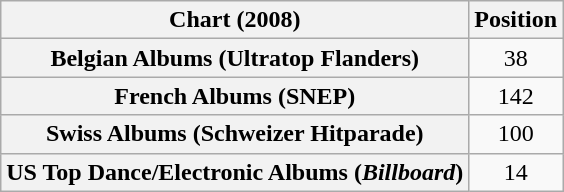<table class="wikitable sortable plainrowheaders" style="text-align:center">
<tr>
<th scope="col">Chart (2008)</th>
<th scope="col">Position</th>
</tr>
<tr>
<th scope="row">Belgian Albums (Ultratop Flanders)</th>
<td>38</td>
</tr>
<tr>
<th scope="row">French Albums (SNEP)</th>
<td>142</td>
</tr>
<tr>
<th scope="row">Swiss Albums (Schweizer Hitparade)</th>
<td>100</td>
</tr>
<tr>
<th scope="row">US Top Dance/Electronic Albums (<em>Billboard</em>)</th>
<td>14</td>
</tr>
</table>
